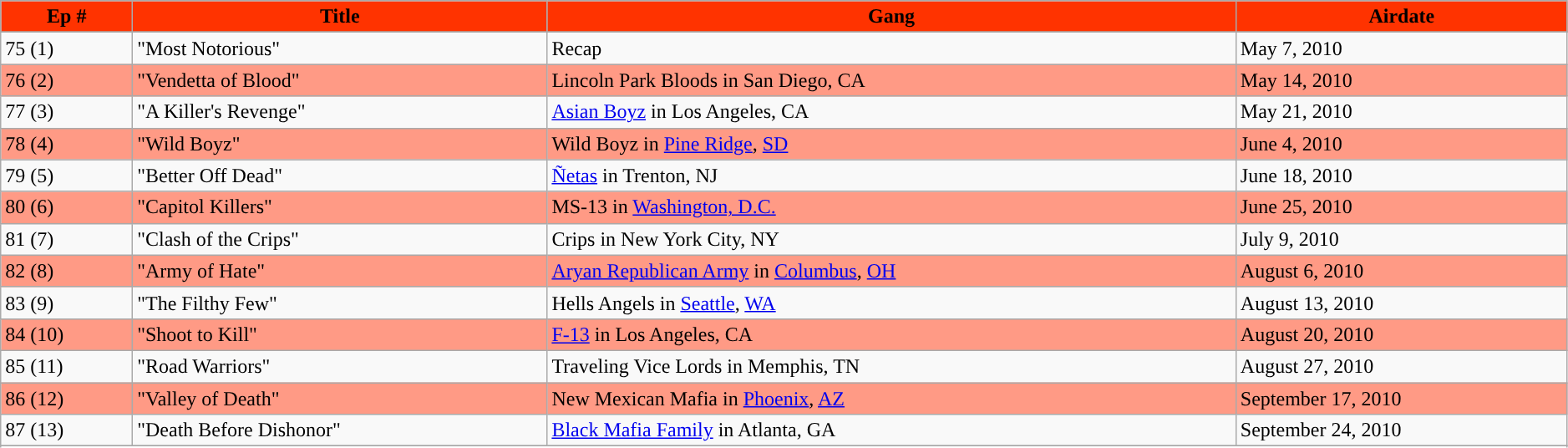<table class="wikitable" width=99%>
<tr>
<th style="background-color: #FF3300"><span>Ep #</span></th>
<th style="background-color: #FF3300"><span>Title</span></th>
<th style="background-color: #FF3300"><span>Gang</span></th>
<th style="background-color: #FF3300"><span>Airdate</span></th>
</tr>
<tr style="background-color: #FF3300;" |>
</tr>
<tr style="background-color: #FFFFF;"   |>
<td>75 (1)</td>
<td>"Most Notorious"</td>
<td>Recap</td>
<td>May 7, 2010</td>
</tr>
<tr style="background-color: #FF9A85;"   |>
<td>76 (2)</td>
<td>"Vendetta of Blood"</td>
<td>Lincoln Park Bloods in San Diego, CA</td>
<td>May 14, 2010</td>
</tr>
<tr style="background-color: #FFFFF;"   |>
<td>77 (3)</td>
<td>"A Killer's Revenge"</td>
<td><a href='#'>Asian Boyz</a> in Los Angeles, CA</td>
<td>May 21, 2010</td>
</tr>
<tr style="background-color: #FF9A85;"   |>
<td>78 (4)</td>
<td>"Wild Boyz"</td>
<td>Wild Boyz in <a href='#'>Pine Ridge</a>, <a href='#'>SD</a></td>
<td>June 4, 2010</td>
</tr>
<tr style="background-color: #FFFFF;"   |>
<td>79 (5)</td>
<td>"Better Off Dead"</td>
<td><a href='#'>Ñetas</a> in Trenton, NJ</td>
<td>June 18, 2010</td>
</tr>
<tr style="background-color: #FF9A85;"   |>
<td>80 (6)</td>
<td>"Capitol Killers"</td>
<td>MS-13 in <a href='#'>Washington, D.C.</a></td>
<td>June 25, 2010</td>
</tr>
<tr style="background-color: #FFFFF;">
<td>81 (7)</td>
<td>"Clash of the Crips"</td>
<td>Crips in New York City, NY</td>
<td>July 9, 2010</td>
</tr>
<tr style="background-color: #FF9A85;">
<td>82 (8)</td>
<td>"Army of Hate"</td>
<td><a href='#'>Aryan Republican Army</a> in <a href='#'>Columbus</a>, <a href='#'>OH</a></td>
<td>August 6, 2010</td>
</tr>
<tr style="background-color: #FFFFF;">
<td>83 (9)</td>
<td>"The Filthy Few"</td>
<td>Hells Angels in <a href='#'>Seattle</a>, <a href='#'>WA</a></td>
<td>August 13, 2010</td>
</tr>
<tr style="background-color: #FF9A85;">
<td>84 (10)</td>
<td>"Shoot to Kill"</td>
<td><a href='#'>F-13</a> in Los Angeles, CA</td>
<td>August 20, 2010</td>
</tr>
<tr style="background-color: #FFFFF;">
<td>85 (11)</td>
<td>"Road Warriors"</td>
<td>Traveling Vice Lords in Memphis, TN</td>
<td>August 27, 2010</td>
</tr>
<tr style="background-color: #FF9A85;">
<td>86 (12)</td>
<td>"Valley of Death"</td>
<td>New Mexican Mafia in <a href='#'>Phoenix</a>, <a href='#'>AZ</a></td>
<td>September 17, 2010</td>
</tr>
<tr style="background-color: #FFFFF;">
<td>87 (13)</td>
<td>"Death Before Dishonor"</td>
<td><a href='#'>Black Mafia Family</a> in Atlanta, GA</td>
<td>September 24, 2010</td>
</tr>
<tr style="background-color: #FFFFF;">
</tr>
<tr style="background-colo">
</tr>
<tr style="background-color: #FFFFF;">
</tr>
<tr style="background-color: #FF9A85;"   |>
</tr>
</table>
